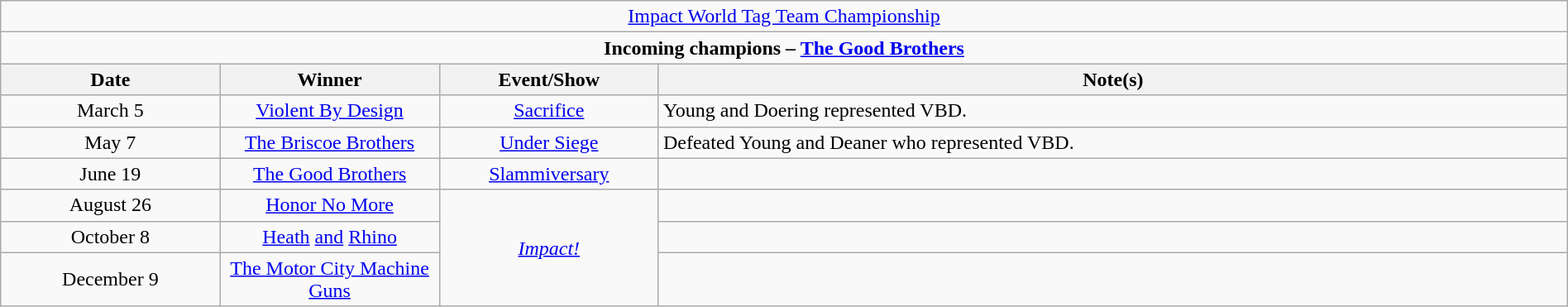<table class="wikitable" style="text-align:center; width:100%;">
<tr>
<td colspan="4" style="text-align: center;"><a href='#'>Impact World Tag Team Championship</a></td>
</tr>
<tr>
<td colspan="4" style="text-align: center;"><strong>Incoming champions – <a href='#'>The Good Brothers</a> </strong></td>
</tr>
<tr>
<th width=14%>Date</th>
<th width=14%>Winner</th>
<th width=14%>Event/Show</th>
<th width=58%>Note(s)</th>
</tr>
<tr>
<td>March 5</td>
<td><a href='#'>Violent By Design</a><br></td>
<td><a href='#'>Sacrifice</a></td>
<td align=left>Young and Doering represented VBD.</td>
</tr>
<tr>
<td>May 7</td>
<td><a href='#'>The Briscoe Brothers</a><br></td>
<td><a href='#'>Under Siege</a></td>
<td align=left>Defeated Young and Deaner who represented VBD.</td>
</tr>
<tr>
<td>June 19</td>
<td><a href='#'>The Good Brothers</a><br></td>
<td><a href='#'>Slammiversary</a></td>
<td></td>
</tr>
<tr>
<td>August 26<br></td>
<td><a href='#'>Honor No More</a><br></td>
<td rowspan=3><em><a href='#'>Impact!</a></em></td>
<td></td>
</tr>
<tr>
<td>October 8<br></td>
<td><a href='#'>Heath</a> <a href='#'>and</a> <a href='#'>Rhino</a></td>
<td></td>
</tr>
<tr>
<td>December 9<br></td>
<td><a href='#'>The Motor City Machine Guns</a><br></td>
<td></td>
</tr>
</table>
